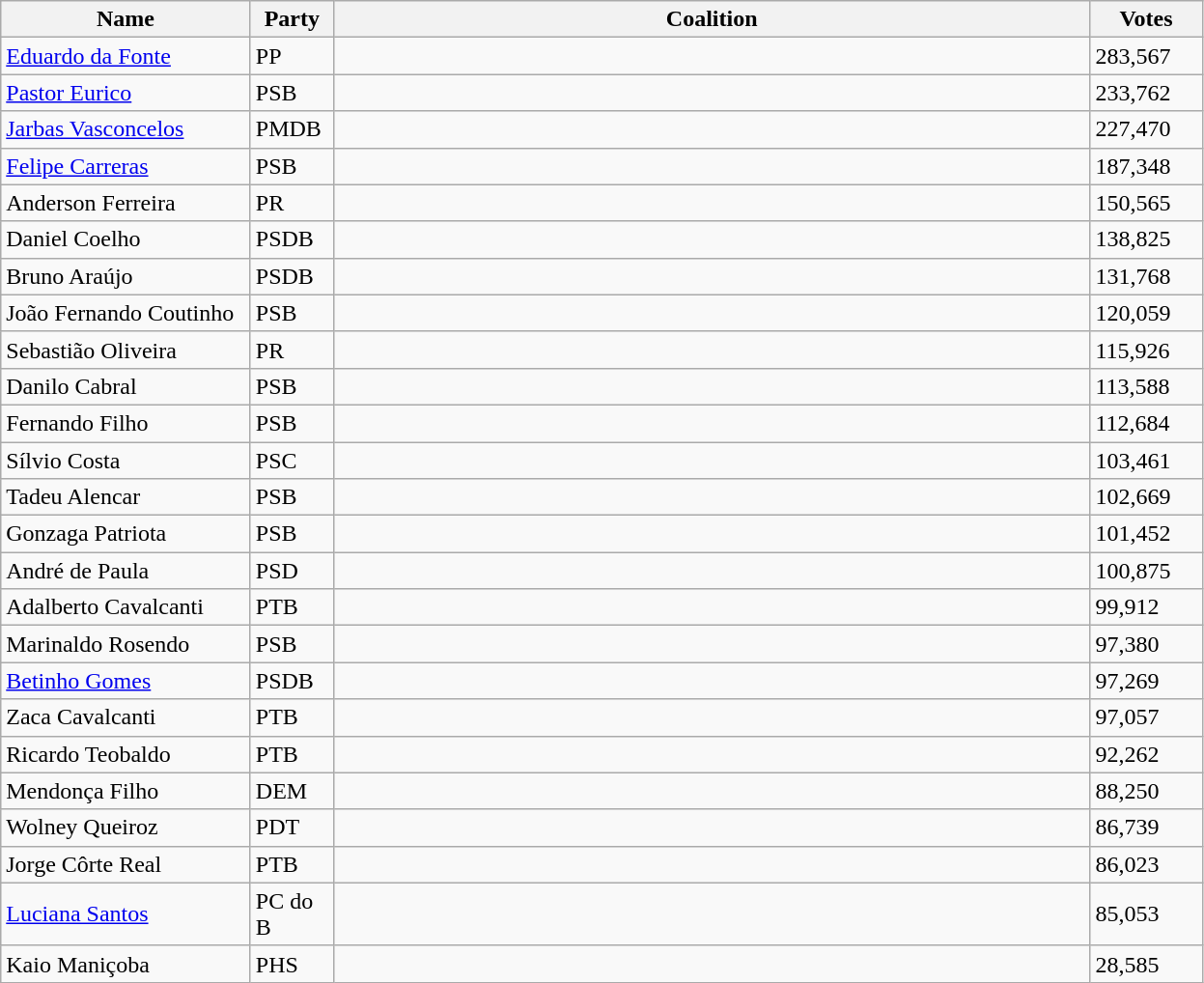<table class="wikitable sortable">
<tr>
<th style="width:165px;">Name</th>
<th style="width:50px;">Party</th>
<th style="width:515px;">Coalition</th>
<th style="width:70px;">Votes</th>
</tr>
<tr>
<td><a href='#'>Eduardo da Fonte</a></td>
<td>PP</td>
<td></td>
<td>283,567</td>
</tr>
<tr>
<td><a href='#'>Pastor Eurico</a></td>
<td>PSB</td>
<td></td>
<td>233,762</td>
</tr>
<tr>
<td><a href='#'>Jarbas Vasconcelos</a></td>
<td>PMDB</td>
<td></td>
<td>227,470</td>
</tr>
<tr>
<td><a href='#'>Felipe Carreras</a></td>
<td>PSB</td>
<td></td>
<td>187,348</td>
</tr>
<tr>
<td>Anderson Ferreira</td>
<td>PR</td>
<td></td>
<td>150,565</td>
</tr>
<tr>
<td>Daniel Coelho</td>
<td>PSDB</td>
<td></td>
<td>138,825</td>
</tr>
<tr>
<td>Bruno Araújo</td>
<td>PSDB</td>
<td></td>
<td>131,768</td>
</tr>
<tr>
<td>João Fernando Coutinho</td>
<td>PSB</td>
<td></td>
<td>120,059</td>
</tr>
<tr>
<td>Sebastião Oliveira</td>
<td>PR</td>
<td></td>
<td>115,926</td>
</tr>
<tr>
<td>Danilo Cabral</td>
<td>PSB</td>
<td></td>
<td>113,588</td>
</tr>
<tr>
<td>Fernando Filho</td>
<td>PSB</td>
<td></td>
<td>112,684</td>
</tr>
<tr>
<td>Sílvio Costa</td>
<td>PSC</td>
<td></td>
<td>103,461</td>
</tr>
<tr>
<td>Tadeu Alencar</td>
<td>PSB</td>
<td></td>
<td>102,669</td>
</tr>
<tr>
<td>Gonzaga Patriota</td>
<td>PSB</td>
<td></td>
<td>101,452</td>
</tr>
<tr>
<td>André de Paula</td>
<td>PSD</td>
<td></td>
<td>100,875</td>
</tr>
<tr>
<td>Adalberto Cavalcanti</td>
<td>PTB</td>
<td></td>
<td>99,912</td>
</tr>
<tr>
<td>Marinaldo Rosendo</td>
<td>PSB</td>
<td></td>
<td>97,380</td>
</tr>
<tr>
<td><a href='#'>Betinho Gomes</a></td>
<td>PSDB</td>
<td></td>
<td>97,269</td>
</tr>
<tr>
<td>Zaca Cavalcanti</td>
<td>PTB</td>
<td></td>
<td>97,057</td>
</tr>
<tr>
<td>Ricardo Teobaldo</td>
<td>PTB</td>
<td></td>
<td>92,262</td>
</tr>
<tr>
<td>Mendonça Filho</td>
<td>DEM</td>
<td></td>
<td>88,250</td>
</tr>
<tr>
<td>Wolney Queiroz</td>
<td>PDT</td>
<td></td>
<td>86,739</td>
</tr>
<tr>
<td>Jorge Côrte Real</td>
<td>PTB</td>
<td></td>
<td>86,023</td>
</tr>
<tr>
<td><a href='#'>Luciana Santos</a></td>
<td>PC do B</td>
<td></td>
<td>85,053</td>
</tr>
<tr>
<td>Kaio Maniçoba</td>
<td>PHS</td>
<td></td>
<td>28,585</td>
</tr>
</table>
